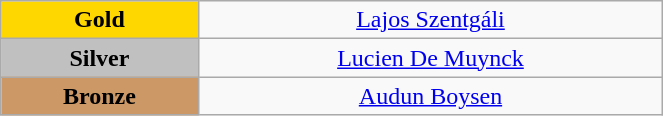<table class="wikitable" style="text-align:center; " width="35%">
<tr>
<td bgcolor="gold"><strong>Gold</strong></td>
<td><a href='#'>Lajos Szentgáli</a><br>  <small><em></em></small></td>
</tr>
<tr>
<td bgcolor="silver"><strong>Silver</strong></td>
<td><a href='#'>Lucien De Muynck</a><br>  <small><em></em></small></td>
</tr>
<tr>
<td bgcolor="CC9966"><strong>Bronze</strong></td>
<td><a href='#'>Audun Boysen</a><br>  <small><em></em></small></td>
</tr>
</table>
